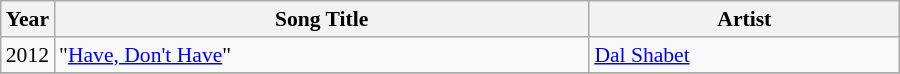<table class="wikitable" style="font-size: 90%; width:600px">
<tr>
<th width=10>Year</th>
<th>Song Title</th>
<th>Artist</th>
</tr>
<tr>
<td>2012</td>
<td>"<a href='#'>Have, Don't Have</a>"</td>
<td><a href='#'>Dal Shabet</a></td>
</tr>
<tr>
</tr>
</table>
